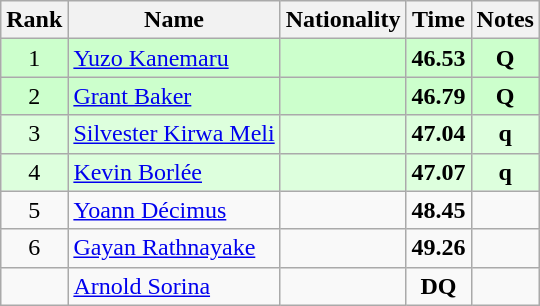<table class="wikitable sortable" style="text-align:center">
<tr>
<th>Rank</th>
<th>Name</th>
<th>Nationality</th>
<th>Time</th>
<th>Notes</th>
</tr>
<tr bgcolor=ccffcc>
<td>1</td>
<td align=left><a href='#'>Yuzo Kanemaru</a></td>
<td align=left></td>
<td><strong>46.53</strong></td>
<td><strong>Q</strong></td>
</tr>
<tr bgcolor=ccffcc>
<td>2</td>
<td align=left><a href='#'>Grant Baker</a></td>
<td align=left></td>
<td><strong>46.79</strong></td>
<td><strong>Q</strong></td>
</tr>
<tr bgcolor=ddffdd>
<td>3</td>
<td align=left><a href='#'>Silvester Kirwa Meli</a></td>
<td align=left></td>
<td><strong>47.04</strong></td>
<td><strong>q</strong></td>
</tr>
<tr bgcolor=ddffdd>
<td>4</td>
<td align=left><a href='#'>Kevin Borlée</a></td>
<td align=left></td>
<td><strong>47.07</strong></td>
<td><strong>q</strong></td>
</tr>
<tr>
<td>5</td>
<td align=left><a href='#'>Yoann Décimus</a></td>
<td align=left></td>
<td><strong>48.45</strong></td>
<td></td>
</tr>
<tr>
<td>6</td>
<td align=left><a href='#'>Gayan Rathnayake</a></td>
<td align=left></td>
<td><strong>49.26</strong></td>
<td></td>
</tr>
<tr>
<td></td>
<td align=left><a href='#'>Arnold Sorina</a></td>
<td align=left></td>
<td><strong>DQ</strong></td>
<td></td>
</tr>
</table>
